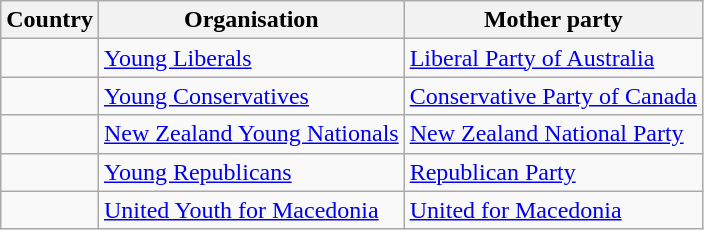<table class="wikitable sortable">
<tr>
<th>Country</th>
<th>Organisation</th>
<th>Mother party</th>
</tr>
<tr>
<td></td>
<td><a href='#'>Young Liberals</a></td>
<td><a href='#'>Liberal Party of Australia</a></td>
</tr>
<tr>
<td></td>
<td><a href='#'>Young Conservatives</a></td>
<td><a href='#'>Conservative Party of Canada</a></td>
</tr>
<tr>
<td></td>
<td><a href='#'>New Zealand Young Nationals</a></td>
<td><a href='#'>New Zealand National Party</a></td>
</tr>
<tr>
<td></td>
<td><a href='#'>Young Republicans</a></td>
<td><a href='#'>Republican Party</a></td>
</tr>
<tr>
<td></td>
<td><a href='#'>United Youth for Macedonia</a></td>
<td><a href='#'>United for Macedonia</a></td>
</tr>
</table>
